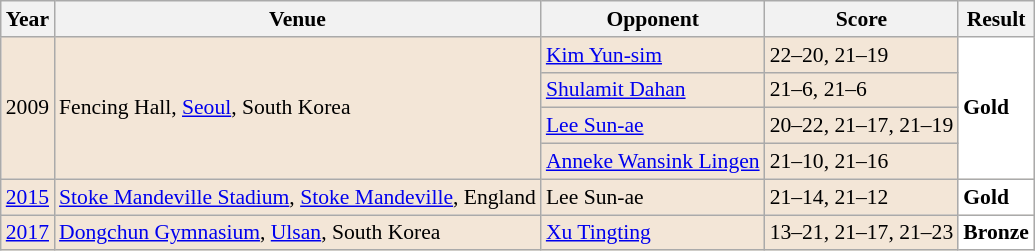<table class="sortable wikitable" style="font-size: 90%;">
<tr>
<th>Year</th>
<th>Venue</th>
<th>Opponent</th>
<th>Score</th>
<th>Result</th>
</tr>
<tr style="background:#F3E6D7">
<td rowspan="4" align="center">2009</td>
<td rowspan="4" align="left">Fencing Hall, <a href='#'>Seoul</a>, South Korea</td>
<td align="left"> <a href='#'>Kim Yun-sim</a></td>
<td align="left">22–20, 21–19</td>
<td rowspan="4" style="text-align:left; background:white"> <strong>Gold</strong></td>
</tr>
<tr style="background:#F3E6D7">
<td align="left"> <a href='#'>Shulamit Dahan</a></td>
<td align="left">21–6, 21–6</td>
</tr>
<tr style="background:#F3E6D7">
<td align="left"> <a href='#'>Lee Sun-ae</a></td>
<td align="left">20–22, 21–17, 21–19</td>
</tr>
<tr style="background:#F3E6D7">
<td align="left"> <a href='#'>Anneke Wansink Lingen</a></td>
<td align="left">21–10, 21–16</td>
</tr>
<tr style="background:#F3E6D7">
<td align="center"><a href='#'>2015</a></td>
<td align="left"><a href='#'>Stoke Mandeville Stadium</a>, <a href='#'>Stoke Mandeville</a>, England</td>
<td align="left"> Lee Sun-ae</td>
<td align="left">21–14, 21–12</td>
<td style="text-align:left; background:white"> <strong>Gold</strong></td>
</tr>
<tr style="background:#F3E6D7">
<td align="center"><a href='#'>2017</a></td>
<td align="left"><a href='#'>Dongchun Gymnasium</a>, <a href='#'>Ulsan</a>, South Korea</td>
<td align="left"> <a href='#'>Xu Tingting</a></td>
<td align="left">13–21, 21–17, 21–23</td>
<td style="text-align:left; background:white"> <strong>Bronze</strong></td>
</tr>
</table>
